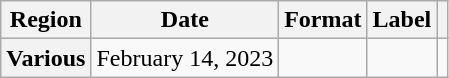<table class="wikitable plainrowheaders">
<tr>
<th scope="col">Region</th>
<th scope="col">Date</th>
<th scope="col">Format</th>
<th scope="col">Label</th>
<th scope="col"></th>
</tr>
<tr>
<th scope="row">Various</th>
<td>February 14, 2023</td>
<td></td>
<td></td>
<td style="text-align:center"></td>
</tr>
</table>
